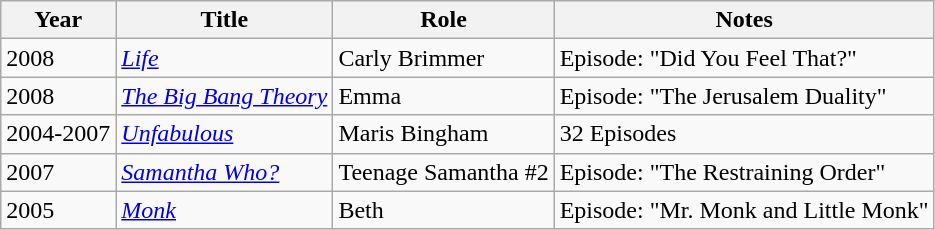<table class="wikitable sortable">
<tr>
<th>Year</th>
<th>Title</th>
<th>Role</th>
<th class="unsortable">Notes</th>
</tr>
<tr>
<td>2008</td>
<td><em><a href='#'>Life</a></em></td>
<td>Carly Brimmer</td>
<td>Episode: "Did You Feel That?"</td>
</tr>
<tr>
<td>2008</td>
<td><em><a href='#'>The Big Bang Theory</a></em></td>
<td>Emma</td>
<td>Episode: "The Jerusalem Duality"</td>
</tr>
<tr>
<td>2004-2007</td>
<td><em><a href='#'>Unfabulous</a></em></td>
<td>Maris Bingham</td>
<td>32 Episodes</td>
</tr>
<tr>
<td>2007</td>
<td><em><a href='#'>Samantha Who?</a></em></td>
<td>Teenage Samantha #2</td>
<td>Episode: "The Restraining Order"</td>
</tr>
<tr>
<td>2005</td>
<td><em><a href='#'>Monk</a></em></td>
<td>Beth</td>
<td>Episode: "Mr. Monk and Little Monk"</td>
</tr>
</table>
